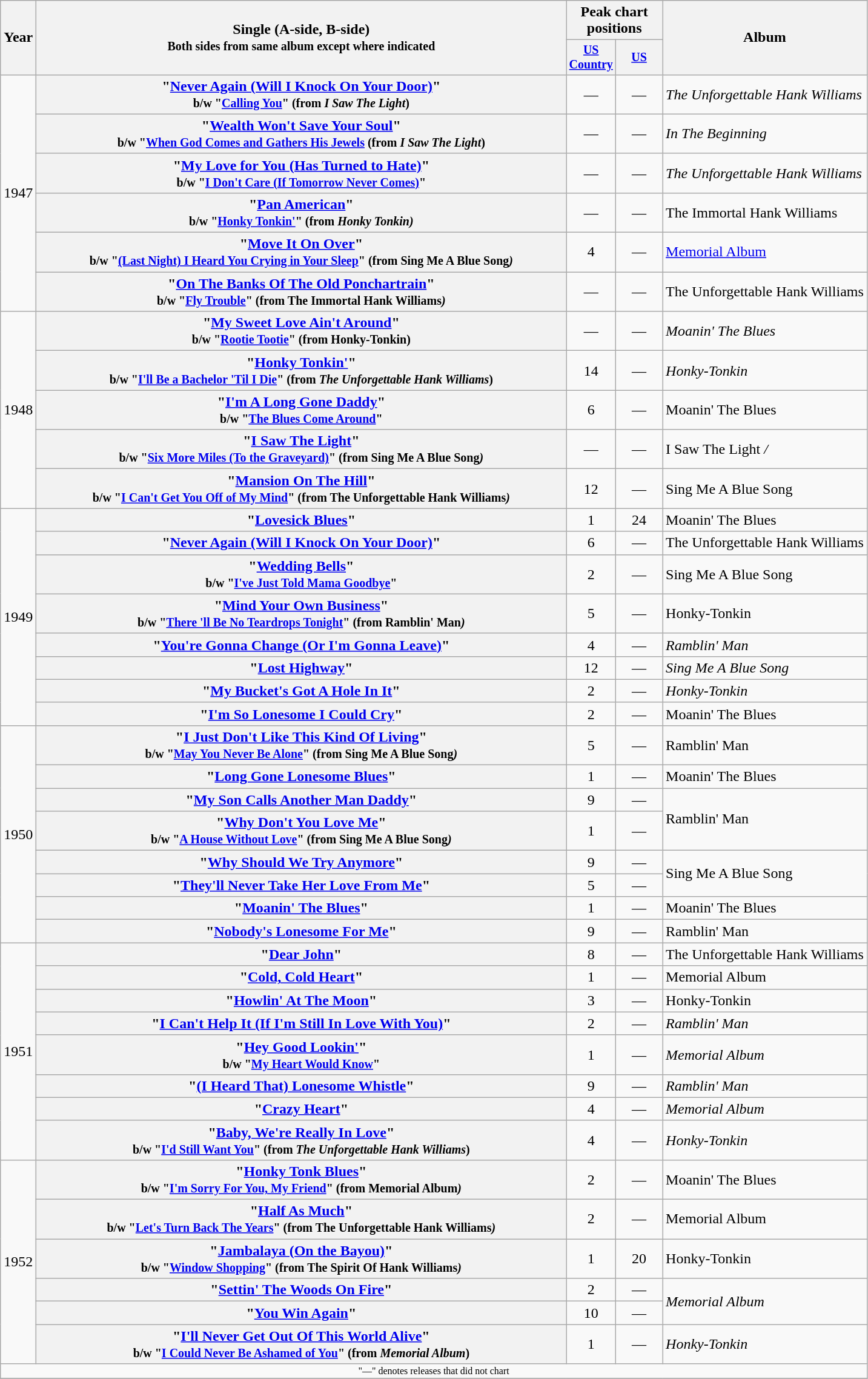<table class="wikitable plainrowheaders" style="text-align:center;">
<tr>
<th rowspan="2">Year</th>
<th rowspan="2" style="width:36em;">Single (A-side, B-side)<br><small>Both sides from same album except where indicated</small></th>
<th colspan="2">Peak chart<br>positions</th>
<th rowspan="2">Album</th>
</tr>
<tr style="font-size:smaller;">
<th width="45"><a href='#'>US Country</a></th>
<th width="45"><a href='#'>US</a></th>
</tr>
<tr>
<td rowspan="6">1947</td>
<th scope="row">"<a href='#'>Never Again (Will I Knock On Your Door)</a>"<br><small>b/w "<a href='#'>Calling You</a>" (from <em>I Saw The Light</em>)</small></th>
<td>—</td>
<td>—</td>
<td align="left"><em>The Unforgettable Hank Williams</em></td>
</tr>
<tr>
<th scope="row">"<a href='#'>Wealth Won't Save Your Soul</a>"<br><small>b/w "<a href='#'>When God Comes and Gathers His Jewels</a> (from <em>I Saw The Light</em>)</small></th>
<td>—</td>
<td>—</td>
<td align="left"><em>In The Beginning</em></td>
</tr>
<tr>
<th scope="row">"<a href='#'>My Love for You (Has Turned to Hate)</a>"<br><small>b/w "<a href='#'>I Don't Care (If Tomorrow Never Comes)</a>" </small></th>
<td>—</td>
<td>—</td>
<td align="left"><em>The Unforgettable Hank Williams</em></td>
</tr>
<tr>
<th scope="row">"<a href='#'>Pan American</a>"<br><small>b/w "<a href='#'>Honky Tonkin'</a>" (from <em>Honky Tonkin<strong>)</small></th>
<td>—</td>
<td>—</td>
<td align="left"></em>The Immortal Hank Williams<em></td>
</tr>
<tr>
<th scope="row">"<a href='#'>Move It On Over</a>"<br><small>b/w "<a href='#'>(Last Night) I Heard You Crying in Your Sleep</a>" (from </em>Sing Me A Blue Song<em>)</small></th>
<td>4</td>
<td>—</td>
<td align="left"></em><a href='#'>Memorial Album</a><em></td>
</tr>
<tr>
<th scope="row">"<a href='#'>On The Banks Of The Old Ponchartrain</a>"<br><small>b/w "<a href='#'>Fly Trouble</a>" (from </em>The Immortal Hank Williams<em>)</small></th>
<td>—</td>
<td>—</td>
<td align="left"></em>The Unforgettable Hank Williams<em></td>
</tr>
<tr>
<td rowspan="5">1948</td>
<th scope="row">"<a href='#'>My Sweet Love Ain't Around</a>"<br><small>b/w "<a href='#'>Rootie Tootie</a>" (from </em>Honky-Tonkin</strong>)</small></th>
<td>—</td>
<td>—</td>
<td align="left"><em>Moanin' The Blues</em></td>
</tr>
<tr>
<th scope="row">"<a href='#'>Honky Tonkin'</a>"<br><small>b/w "<a href='#'>I'll Be a Bachelor 'Til I Die</a>" (from <em>The Unforgettable Hank Williams</em>)</small></th>
<td>14</td>
<td>—</td>
<td align="left"><em>Honky-Tonkin<strong></td>
</tr>
<tr>
<th scope="row">"<a href='#'>I'm A Long Gone Daddy</a>"<br><small>b/w "<a href='#'>The Blues Come Around</a>"</small></th>
<td>6</td>
<td>—</td>
<td align="left"></em>Moanin' The Blues<em></td>
</tr>
<tr>
<th scope="row">"<a href='#'>I Saw The Light</a>"<br><small>b/w "<a href='#'>Six More Miles (To the Graveyard)</a>" (from </em>Sing Me A Blue Song<em>)</small></th>
<td>—</td>
<td>—</td>
<td align="left"></em>I Saw The Light<em> /</td>
</tr>
<tr>
<th scope="row">"<a href='#'>Mansion On The Hill</a>"<br><small>b/w "<a href='#'>I Can't Get You Off of My Mind</a>" (from </em>The Unforgettable Hank Williams<em>)</small></th>
<td>12</td>
<td>—</td>
<td align="left"></em>Sing Me A Blue Song<em></td>
</tr>
<tr>
<td rowspan="8">1949</td>
<th scope="row">"<a href='#'>Lovesick Blues</a>"</th>
<td>1</td>
<td>24</td>
<td align="left"></em>Moanin' The Blues<em></td>
</tr>
<tr>
<th scope="row">"<a href='#'>Never Again (Will I Knock On Your Door)</a>"</th>
<td>6</td>
<td>—</td>
<td align="left"></em>The Unforgettable Hank Williams<em></td>
</tr>
<tr>
<th scope="row">"<a href='#'>Wedding Bells</a>"<br><small>b/w "<a href='#'>I've Just Told Mama Goodbye</a>"</small></th>
<td>2</td>
<td>—</td>
<td align="left"></em>Sing Me A Blue Song<em></td>
</tr>
<tr>
<th scope="row">"<a href='#'>Mind Your Own Business</a>"<br><small>b/w "<a href='#'>There 'll Be No Teardrops Tonight</a>" (from </em>Ramblin' Man<em>)</small></th>
<td>5</td>
<td>—</td>
<td align="left"></em>Honky-Tonkin</strong></td>
</tr>
<tr>
<th scope="row">"<a href='#'>You're Gonna Change (Or I'm Gonna Leave)</a>"</th>
<td>4</td>
<td>—</td>
<td align="left"><em>Ramblin' Man</em></td>
</tr>
<tr>
<th scope="row">"<a href='#'>Lost Highway</a>"</th>
<td>12</td>
<td>—</td>
<td align="left"><em>Sing Me A Blue Song</em></td>
</tr>
<tr>
<th scope="row">"<a href='#'>My Bucket's Got A Hole In It</a>"</th>
<td>2</td>
<td>—</td>
<td align="left"><em>Honky-Tonkin<strong></td>
</tr>
<tr>
<th scope="row">"<a href='#'>I'm So Lonesome I Could Cry</a>"</th>
<td>2</td>
<td>—</td>
<td align="left"></em>Moanin' The Blues<em></td>
</tr>
<tr>
<td rowspan="8">1950</td>
<th scope="row">"<a href='#'>I Just Don't Like This Kind Of Living</a>"<br><small>b/w "<a href='#'>May You Never Be Alone</a>" (from </em>Sing Me A Blue Song<em>)</small></th>
<td>5</td>
<td>—</td>
<td align="left"></em>Ramblin' Man<em></td>
</tr>
<tr>
<th scope="row">"<a href='#'>Long Gone Lonesome Blues</a>"</th>
<td>1</td>
<td>—</td>
<td align="left"></em>Moanin' The Blues<em></td>
</tr>
<tr>
<th scope="row">"<a href='#'>My Son Calls Another Man Daddy</a>"</th>
<td>9</td>
<td>—</td>
<td align="left" rowspan="2"></em>Ramblin' Man<em></td>
</tr>
<tr>
<th scope="row">"<a href='#'>Why Don't You Love Me</a>"<br><small>b/w "<a href='#'>A House Without Love</a>" (from </em>Sing Me A Blue Song<em>)</small></th>
<td>1</td>
<td>—</td>
</tr>
<tr>
<th scope="row">"<a href='#'>Why Should We Try Anymore</a>"</th>
<td>9</td>
<td>—</td>
<td align="left" rowspan="2"></em>Sing Me A Blue Song<em></td>
</tr>
<tr>
<th scope="row">"<a href='#'>They'll Never Take Her Love From Me</a>"</th>
<td>5</td>
<td>—</td>
</tr>
<tr>
<th scope="row">"<a href='#'>Moanin' The Blues</a>"</th>
<td>1</td>
<td>—</td>
<td align="left"></em>Moanin' The Blues<em></td>
</tr>
<tr>
<th scope="row">"<a href='#'>Nobody's Lonesome For Me</a>"</th>
<td>9</td>
<td>—</td>
<td align="left"></em>Ramblin' Man<em></td>
</tr>
<tr>
<td rowspan="8">1951</td>
<th scope="row">"<a href='#'>Dear John</a>"</th>
<td>8</td>
<td>—</td>
<td align="left"></em>The Unforgettable Hank Williams<em></td>
</tr>
<tr>
<th scope="row">"<a href='#'>Cold, Cold Heart</a>"</th>
<td>1</td>
<td>—</td>
<td align="left"></em>Memorial Album<em></td>
</tr>
<tr>
<th scope="row">"<a href='#'>Howlin' At The Moon</a>"</th>
<td>3</td>
<td>—</td>
<td align="left"></em>Honky-Tonkin</strong></td>
</tr>
<tr>
<th scope="row">"<a href='#'>I Can't Help It (If I'm Still In Love With You)</a>"</th>
<td>2</td>
<td>—</td>
<td align="left"><em>Ramblin' Man</em></td>
</tr>
<tr>
<th scope="row">"<a href='#'>Hey Good Lookin'</a>"<br><small>b/w "<a href='#'>My Heart Would Know</a>"</small></th>
<td>1</td>
<td>—</td>
<td align="left"><em>Memorial Album</em></td>
</tr>
<tr>
<th scope="row">"<a href='#'>(I Heard That) Lonesome Whistle</a>"</th>
<td>9</td>
<td>—</td>
<td align="left"><em>Ramblin' Man</em></td>
</tr>
<tr>
<th scope="row">"<a href='#'>Crazy Heart</a>"</th>
<td>4</td>
<td>—</td>
<td align="left"><em>Memorial Album</em></td>
</tr>
<tr>
<th scope="row">"<a href='#'>Baby, We're Really In Love</a>"<br><small>b/w "<a href='#'>I'd Still Want You</a>" (from <em>The Unforgettable Hank Williams</em>)</small></th>
<td>4</td>
<td>—</td>
<td align="left"><em>Honky-Tonkin<strong></td>
</tr>
<tr>
<td rowspan="6">1952</td>
<th scope="row">"<a href='#'>Honky Tonk Blues</a>"<br><small>b/w "<a href='#'>I'm Sorry For You, My Friend</a>" (from </em>Memorial Album<em>)</small></th>
<td>2</td>
<td>—</td>
<td align="left"></em>Moanin' The Blues<em></td>
</tr>
<tr>
<th scope="row">"<a href='#'>Half As Much</a>"<br><small>b/w "<a href='#'>Let's Turn Back The Years</a>" (from </em>The Unforgettable Hank Williams<em>)</small></th>
<td>2</td>
<td>—</td>
<td align="left"></em>Memorial Album<em></td>
</tr>
<tr>
<th scope="row">"<a href='#'>Jambalaya (On the Bayou)</a>"<br><small>b/w "<a href='#'>Window Shopping</a>" (from </em>The Spirit Of Hank Williams<em>)</small></th>
<td>1</td>
<td>20</td>
<td align="left"></em>Honky-Tonkin</strong></td>
</tr>
<tr>
<th scope="row">"<a href='#'>Settin' The Woods On Fire</a>"</th>
<td>2</td>
<td>—</td>
<td align="left" rowspan="2"><em>Memorial Album</em></td>
</tr>
<tr>
<th scope="row">"<a href='#'>You Win Again</a>"</th>
<td>10</td>
<td>—</td>
</tr>
<tr>
<th scope="row">"<a href='#'>I'll Never Get Out Of This World Alive</a>"<br><small>b/w "<a href='#'>I Could Never Be Ashamed of You</a>" (from <em>Memorial Album</em>)</small></th>
<td>1</td>
<td>—</td>
<td align="left"><em>Honky-Tonkin<strong></td>
</tr>
<tr>
<td colspan="5" style="font-size:8pt">"—" denotes releases that did not chart</td>
</tr>
<tr>
</tr>
</table>
